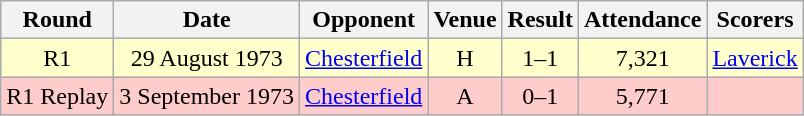<table class="wikitable" style="font-size:100%; text-align:center">
<tr>
<th>Round</th>
<th>Date</th>
<th>Opponent</th>
<th>Venue</th>
<th>Result</th>
<th>Attendance</th>
<th>Scorers</th>
</tr>
<tr style="background-color: #FFFFCC;">
<td>R1</td>
<td>29 August 1973</td>
<td><a href='#'>Chesterfield</a></td>
<td>H</td>
<td>1–1</td>
<td>7,321</td>
<td><a href='#'>Laverick</a></td>
</tr>
<tr style="background-color: #FFCCCC;">
<td>R1 Replay</td>
<td>3 September 1973</td>
<td><a href='#'>Chesterfield</a></td>
<td>A</td>
<td>0–1</td>
<td>5,771</td>
<td></td>
</tr>
</table>
